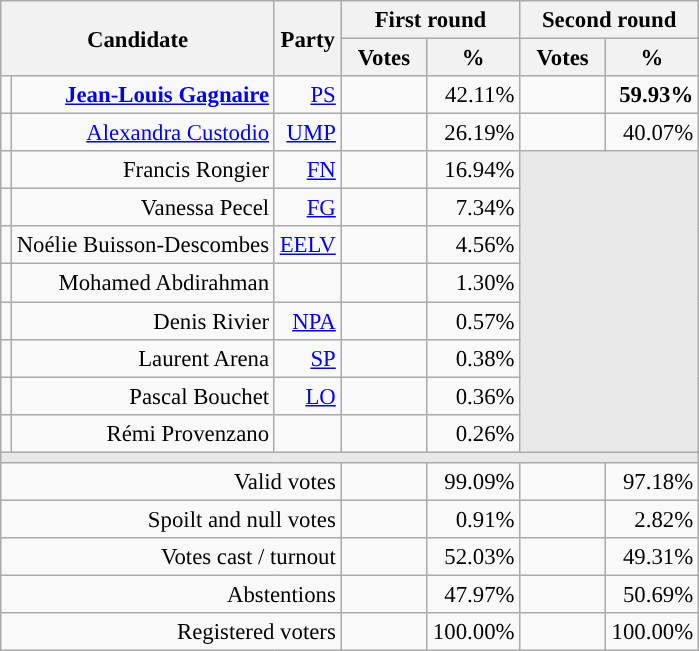<table class="wikitable" style="text-align:right;font-size:95%;">
<tr>
<th rowspan=2 colspan=2>Candidate</th>
<th rowspan=2 colspan=1>Party</th>
<th colspan=2>First round</th>
<th colspan=2>Second round</th>
</tr>
<tr>
<th style="width:50px;">Votes</th>
<th style="width:55px;">%</th>
<th style="width:50px;">Votes</th>
<th style="width:55px;">%</th>
</tr>
<tr>
<td style="color:inherit;background-color:"></td>
<td><strong><a href='#'>Jean-Louis Gagnaire</a></strong></td>
<td><a href='#'>PS</a></td>
<td></td>
<td>42.11%</td>
<td><strong></strong></td>
<td><strong>59.93%</strong></td>
</tr>
<tr>
<td style="color:inherit;background-color:"></td>
<td><a href='#'>Alexandra Custodio</a></td>
<td><a href='#'>UMP</a></td>
<td></td>
<td>26.19%</td>
<td></td>
<td>40.07%</td>
</tr>
<tr>
<td style="color:inherit;background-color:"></td>
<td>Francis Rongier</td>
<td><a href='#'>FN</a></td>
<td></td>
<td>16.94%</td>
<td colspan=7 rowspan=8 style="background-color:#E9E9E9;"></td>
</tr>
<tr>
<td style="color:inherit;background-color:"></td>
<td>Vanessa Pecel</td>
<td><a href='#'>FG</a></td>
<td></td>
<td>7.34%</td>
</tr>
<tr>
<td style="color:inherit;background-color:"></td>
<td>Noélie Buisson-Descombes</td>
<td><a href='#'>EELV</a></td>
<td></td>
<td>4.56%</td>
</tr>
<tr>
<td style="background-color:;"></td>
<td>Mohamed Abdirahman</td>
<td></td>
<td></td>
<td>1.30%</td>
</tr>
<tr>
<td style="color:inherit;background-color:"></td>
<td>Denis Rivier</td>
<td><a href='#'>NPA</a></td>
<td></td>
<td>0.57%</td>
</tr>
<tr>
<td style="color:inherit;background-color:"></td>
<td>Laurent Arena</td>
<td><a href='#'>SP</a></td>
<td></td>
<td>0.38%</td>
</tr>
<tr>
<td style="color:inherit;background-color:"></td>
<td>Pascal Bouchet</td>
<td><a href='#'>LO</a></td>
<td></td>
<td>0.36%</td>
</tr>
<tr>
<td style="background-color:;"></td>
<td>Rémi Provenzano</td>
<td></td>
<td></td>
<td>0.26%</td>
</tr>
<tr>
<td colspan=7 style="background-color:#E9E9E9;"></td>
</tr>
<tr>
<td colspan=3>Valid votes</td>
<td></td>
<td>99.09%</td>
<td></td>
<td>97.18%</td>
</tr>
<tr>
<td colspan=3>Spoilt and null votes</td>
<td></td>
<td>0.91%</td>
<td></td>
<td>2.82%</td>
</tr>
<tr>
<td colspan=3>Votes cast / turnout</td>
<td></td>
<td>52.03%</td>
<td></td>
<td>49.31%</td>
</tr>
<tr>
<td colspan=3>Abstentions</td>
<td></td>
<td>47.97%</td>
<td></td>
<td>50.69%</td>
</tr>
<tr>
<td colspan=3>Registered voters</td>
<td></td>
<td>100.00%</td>
<td></td>
<td>100.00%</td>
</tr>
</table>
